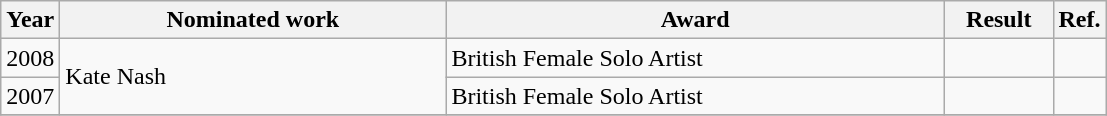<table class="wikitable">
<tr>
<th>Year</th>
<th width="250">Nominated work</th>
<th width="325">Award</th>
<th width="65">Result</th>
<th>Ref.</th>
</tr>
<tr>
<td align="center">2008</td>
<td rowspan=2>Kate Nash</td>
<td>British Female Solo Artist</td>
<td></td>
<td align="center"></td>
</tr>
<tr>
<td align="center">2007</td>
<td>British Female Solo Artist</td>
<td></td>
<td align="center"></td>
</tr>
<tr>
</tr>
</table>
